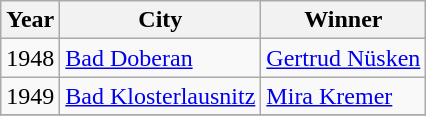<table class="wikitable">
<tr>
<th>Year</th>
<th>City</th>
<th>Winner</th>
</tr>
<tr>
<td>1948</td>
<td><a href='#'>Bad Doberan</a></td>
<td><a href='#'>Gertrud Nüsken</a></td>
</tr>
<tr>
<td>1949</td>
<td><a href='#'>Bad Klosterlausnitz</a></td>
<td><a href='#'>Mira Kremer</a></td>
</tr>
<tr>
</tr>
</table>
